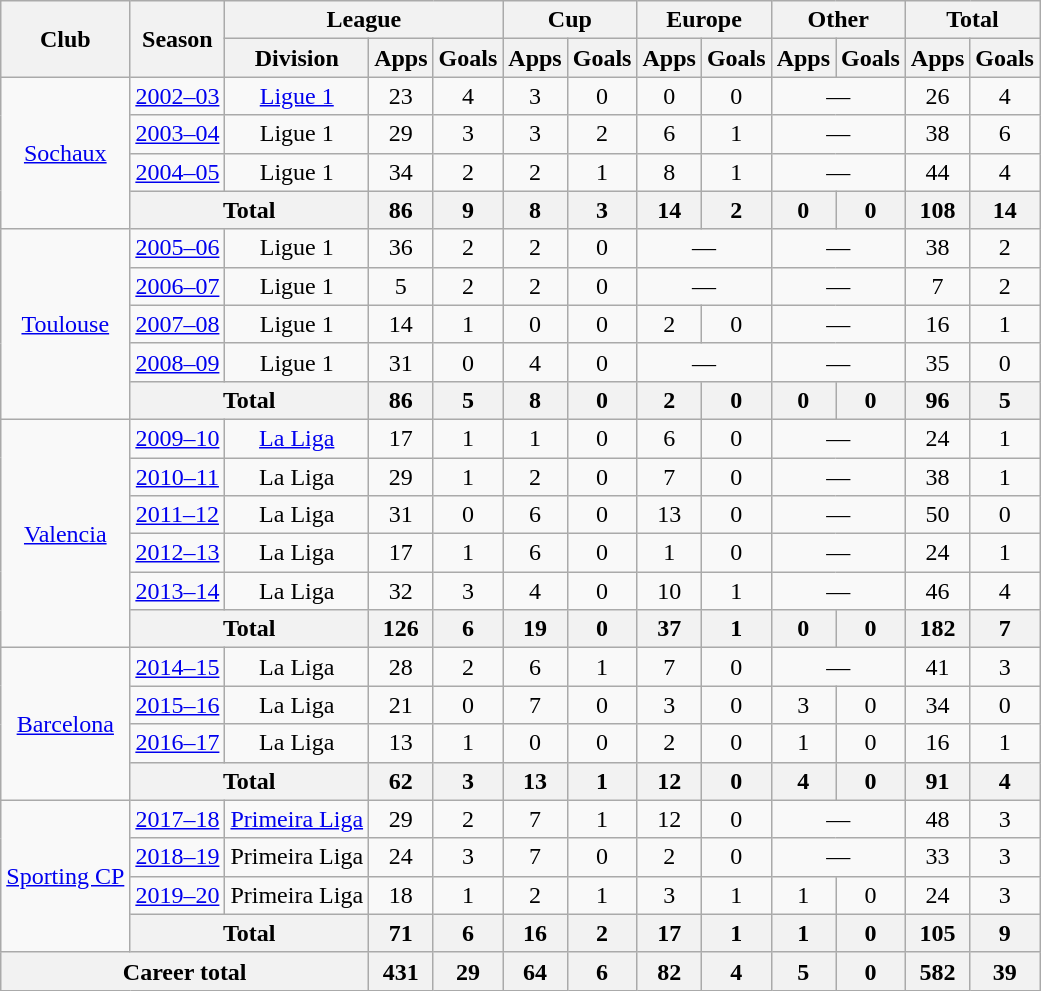<table class="wikitable" style="text-align:center">
<tr>
<th rowspan="2">Club</th>
<th rowspan="2">Season</th>
<th colspan="3">League</th>
<th colspan="2">Cup</th>
<th colspan="2">Europe</th>
<th colspan="2">Other</th>
<th colspan="2">Total</th>
</tr>
<tr>
<th>Division</th>
<th>Apps</th>
<th>Goals</th>
<th>Apps</th>
<th>Goals</th>
<th>Apps</th>
<th>Goals</th>
<th>Apps</th>
<th>Goals</th>
<th>Apps</th>
<th>Goals</th>
</tr>
<tr>
<td rowspan="4"><a href='#'>Sochaux</a></td>
<td><a href='#'>2002–03</a></td>
<td><a href='#'>Ligue 1</a></td>
<td>23</td>
<td>4</td>
<td>3</td>
<td>0</td>
<td>0</td>
<td>0</td>
<td colspan="2">—</td>
<td>26</td>
<td>4</td>
</tr>
<tr>
<td><a href='#'>2003–04</a></td>
<td>Ligue 1</td>
<td>29</td>
<td>3</td>
<td>3</td>
<td>2</td>
<td>6</td>
<td>1</td>
<td colspan="2">—</td>
<td>38</td>
<td>6</td>
</tr>
<tr>
<td><a href='#'>2004–05</a></td>
<td>Ligue 1</td>
<td>34</td>
<td>2</td>
<td>2</td>
<td>1</td>
<td>8</td>
<td>1</td>
<td colspan="2">—</td>
<td>44</td>
<td>4</td>
</tr>
<tr>
<th colspan="2">Total</th>
<th>86</th>
<th>9</th>
<th>8</th>
<th>3</th>
<th>14</th>
<th>2</th>
<th>0</th>
<th>0</th>
<th>108</th>
<th>14</th>
</tr>
<tr>
<td rowspan="5"><a href='#'>Toulouse</a></td>
<td><a href='#'>2005–06</a></td>
<td>Ligue 1</td>
<td>36</td>
<td>2</td>
<td>2</td>
<td>0</td>
<td colspan="2">—</td>
<td colspan="2">—</td>
<td>38</td>
<td>2</td>
</tr>
<tr>
<td><a href='#'>2006–07</a></td>
<td>Ligue 1</td>
<td>5</td>
<td>2</td>
<td>2</td>
<td>0</td>
<td colspan="2">—</td>
<td colspan="2">—</td>
<td>7</td>
<td>2</td>
</tr>
<tr>
<td><a href='#'>2007–08</a></td>
<td>Ligue 1</td>
<td>14</td>
<td>1</td>
<td>0</td>
<td>0</td>
<td>2</td>
<td>0</td>
<td colspan="2">—</td>
<td>16</td>
<td>1</td>
</tr>
<tr>
<td><a href='#'>2008–09</a></td>
<td>Ligue 1</td>
<td>31</td>
<td>0</td>
<td>4</td>
<td>0</td>
<td colspan="2">—</td>
<td colspan="2">—</td>
<td>35</td>
<td>0</td>
</tr>
<tr>
<th colspan="2">Total</th>
<th>86</th>
<th>5</th>
<th>8</th>
<th>0</th>
<th>2</th>
<th>0</th>
<th>0</th>
<th>0</th>
<th>96</th>
<th>5</th>
</tr>
<tr>
<td rowspan="6"><a href='#'>Valencia</a></td>
<td><a href='#'>2009–10</a></td>
<td><a href='#'>La Liga</a></td>
<td>17</td>
<td>1</td>
<td>1</td>
<td>0</td>
<td>6</td>
<td>0</td>
<td colspan="2">—</td>
<td>24</td>
<td>1</td>
</tr>
<tr>
<td><a href='#'>2010–11</a></td>
<td>La Liga</td>
<td>29</td>
<td>1</td>
<td>2</td>
<td>0</td>
<td>7</td>
<td>0</td>
<td colspan="2">—</td>
<td>38</td>
<td>1</td>
</tr>
<tr>
<td><a href='#'>2011–12</a></td>
<td>La Liga</td>
<td>31</td>
<td>0</td>
<td>6</td>
<td>0</td>
<td>13</td>
<td>0</td>
<td colspan="2">—</td>
<td>50</td>
<td>0</td>
</tr>
<tr>
<td><a href='#'>2012–13</a></td>
<td>La Liga</td>
<td>17</td>
<td>1</td>
<td>6</td>
<td>0</td>
<td>1</td>
<td>0</td>
<td colspan="2">—</td>
<td>24</td>
<td>1</td>
</tr>
<tr>
<td><a href='#'>2013–14</a></td>
<td>La Liga</td>
<td>32</td>
<td>3</td>
<td>4</td>
<td>0</td>
<td>10</td>
<td>1</td>
<td colspan="2">—</td>
<td>46</td>
<td>4</td>
</tr>
<tr>
<th colspan="2">Total</th>
<th>126</th>
<th>6</th>
<th>19</th>
<th>0</th>
<th>37</th>
<th>1</th>
<th>0</th>
<th>0</th>
<th>182</th>
<th>7</th>
</tr>
<tr>
<td rowspan="4"><a href='#'>Barcelona</a></td>
<td><a href='#'>2014–15</a></td>
<td>La Liga</td>
<td>28</td>
<td>2</td>
<td>6</td>
<td>1</td>
<td>7</td>
<td>0</td>
<td colspan="2">—</td>
<td>41</td>
<td>3</td>
</tr>
<tr>
<td><a href='#'>2015–16</a></td>
<td>La Liga</td>
<td>21</td>
<td>0</td>
<td>7</td>
<td>0</td>
<td>3</td>
<td>0</td>
<td>3</td>
<td>0</td>
<td>34</td>
<td>0</td>
</tr>
<tr>
<td><a href='#'>2016–17</a></td>
<td>La Liga</td>
<td>13</td>
<td>1</td>
<td>0</td>
<td>0</td>
<td>2</td>
<td>0</td>
<td>1</td>
<td>0</td>
<td>16</td>
<td>1</td>
</tr>
<tr>
<th colspan="2">Total</th>
<th>62</th>
<th>3</th>
<th>13</th>
<th>1</th>
<th>12</th>
<th>0</th>
<th>4</th>
<th>0</th>
<th>91</th>
<th>4</th>
</tr>
<tr>
<td rowspan="4"><a href='#'>Sporting CP</a></td>
<td><a href='#'>2017–18</a></td>
<td><a href='#'>Primeira Liga</a></td>
<td>29</td>
<td>2</td>
<td>7</td>
<td>1</td>
<td>12</td>
<td>0</td>
<td colspan="2">—</td>
<td>48</td>
<td>3</td>
</tr>
<tr>
<td><a href='#'>2018–19</a></td>
<td>Primeira Liga</td>
<td>24</td>
<td>3</td>
<td>7</td>
<td>0</td>
<td>2</td>
<td>0</td>
<td colspan="2">—</td>
<td>33</td>
<td>3</td>
</tr>
<tr>
<td><a href='#'>2019–20</a></td>
<td>Primeira Liga</td>
<td>18</td>
<td>1</td>
<td>2</td>
<td>1</td>
<td>3</td>
<td>1</td>
<td>1</td>
<td>0</td>
<td>24</td>
<td>3</td>
</tr>
<tr>
<th colspan="2">Total</th>
<th>71</th>
<th>6</th>
<th>16</th>
<th>2</th>
<th>17</th>
<th>1</th>
<th>1</th>
<th>0</th>
<th>105</th>
<th>9</th>
</tr>
<tr>
<th colspan="3">Career total</th>
<th>431</th>
<th>29</th>
<th>64</th>
<th>6</th>
<th>82</th>
<th>4</th>
<th>5</th>
<th>0</th>
<th>582</th>
<th>39</th>
</tr>
</table>
